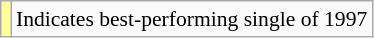<table class="wikitable" style="font-size:90%;">
<tr>
<td style="background-color:#FFFF99"></td>
<td>Indicates best-performing single of 1997</td>
</tr>
</table>
